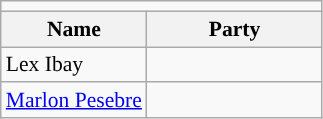<table class="wikitable" style="font-size:90%">
<tr>
<td colspan="5" style="color:inherit;background:"></td>
</tr>
<tr>
<th !width=150px>Name</th>
<th colspan=2 width=110px>Party</th>
</tr>
<tr>
<td>Lex Ibay</td>
<td></td>
</tr>
<tr>
<td><a href='#'>Marlon Pesebre</a></td>
<td></td>
</tr>
</table>
